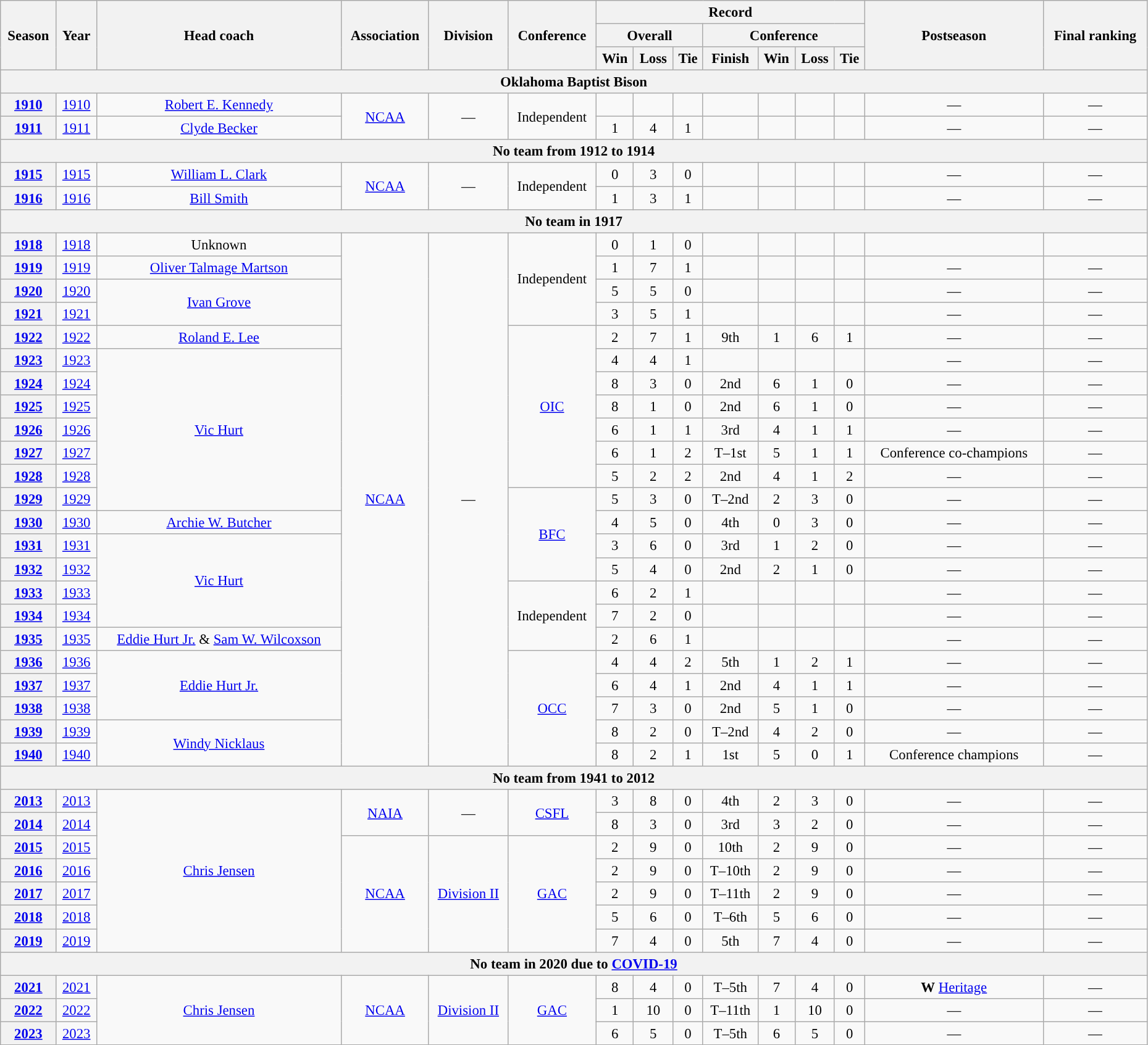<table class="wikitable" style="font-size: 95%; width:98%;text-align:center;">
<tr>
<th rowspan="3">Season</th>
<th rowspan="3">Year</th>
<th rowspan="3">Head coach</th>
<th rowspan="3">Association</th>
<th rowspan="3">Division</th>
<th rowspan="3">Conference</th>
<th colspan="7">Record</th>
<th rowspan="3">Postseason</th>
<th rowspan="3">Final ranking</th>
</tr>
<tr>
<th colspan="3">Overall</th>
<th colspan="4">Conference</th>
</tr>
<tr>
<th>Win</th>
<th>Loss</th>
<th>Tie</th>
<th>Finish</th>
<th>Win</th>
<th>Loss</th>
<th>Tie</th>
</tr>
<tr>
<th colspan="15">Oklahoma Baptist Bison</th>
</tr>
<tr>
<th><a href='#'>1910</a></th>
<td><a href='#'>1910</a></td>
<td><a href='#'>Robert E. Kennedy</a></td>
<td rowspan="2"><a href='#'>NCAA</a></td>
<td rowspan="2">—</td>
<td rowspan="2">Independent</td>
<td></td>
<td></td>
<td></td>
<td></td>
<td></td>
<td></td>
<td></td>
<td>—</td>
<td>—</td>
</tr>
<tr>
<th><a href='#'>1911</a></th>
<td><a href='#'>1911</a></td>
<td><a href='#'>Clyde Becker</a></td>
<td>1</td>
<td>4</td>
<td>1</td>
<td></td>
<td></td>
<td></td>
<td></td>
<td>—</td>
<td>—</td>
</tr>
<tr>
<th colspan="15">No team from 1912 to 1914</th>
</tr>
<tr>
<th><a href='#'>1915</a></th>
<td><a href='#'>1915</a></td>
<td><a href='#'>William L. Clark</a></td>
<td rowspan="2"><a href='#'>NCAA</a></td>
<td rowspan="2">—</td>
<td rowspan="2">Independent</td>
<td>0</td>
<td>3</td>
<td>0</td>
<td></td>
<td></td>
<td></td>
<td></td>
<td>—</td>
<td>—</td>
</tr>
<tr>
<th><a href='#'>1916</a></th>
<td><a href='#'>1916</a></td>
<td><a href='#'>Bill Smith</a></td>
<td>1</td>
<td>3</td>
<td>1</td>
<td></td>
<td></td>
<td></td>
<td></td>
<td>—</td>
<td>—</td>
</tr>
<tr>
<th colspan="15">No team in 1917</th>
</tr>
<tr>
<th><a href='#'>1918</a></th>
<td><a href='#'>1918</a></td>
<td>Unknown</td>
<td rowspan="23"><a href='#'>NCAA</a></td>
<td rowspan="23">—</td>
<td rowspan="4">Independent</td>
<td>0</td>
<td>1</td>
<td>0</td>
<td></td>
<td></td>
<td></td>
<td></td>
<td></td>
<td></td>
</tr>
<tr>
<th><a href='#'>1919</a></th>
<td><a href='#'>1919</a></td>
<td><a href='#'>Oliver Talmage Martson</a></td>
<td>1</td>
<td>7</td>
<td>1</td>
<td></td>
<td></td>
<td></td>
<td></td>
<td>—</td>
<td>—</td>
</tr>
<tr>
<th><a href='#'>1920</a></th>
<td><a href='#'>1920</a></td>
<td rowspan="2"><a href='#'>Ivan Grove</a></td>
<td>5</td>
<td>5</td>
<td>0</td>
<td></td>
<td></td>
<td></td>
<td></td>
<td>—</td>
<td>—</td>
</tr>
<tr>
<th><a href='#'>1921</a></th>
<td><a href='#'>1921</a></td>
<td>3</td>
<td>5</td>
<td>1</td>
<td></td>
<td></td>
<td></td>
<td></td>
<td>—</td>
<td>—</td>
</tr>
<tr>
<th><a href='#'>1922</a></th>
<td><a href='#'>1922</a></td>
<td><a href='#'>Roland E. Lee</a></td>
<td rowspan="7"><a href='#'>OIC</a></td>
<td>2</td>
<td>7</td>
<td>1</td>
<td>9th</td>
<td>1</td>
<td>6</td>
<td>1</td>
<td>—</td>
<td>—</td>
</tr>
<tr>
<th><a href='#'>1923</a></th>
<td><a href='#'>1923</a></td>
<td rowspan="7"><a href='#'>Vic Hurt</a></td>
<td>4</td>
<td>4</td>
<td>1</td>
<td></td>
<td></td>
<td></td>
<td></td>
<td>—</td>
<td>—</td>
</tr>
<tr>
<th><a href='#'>1924</a></th>
<td><a href='#'>1924</a></td>
<td>8</td>
<td>3</td>
<td>0</td>
<td>2nd</td>
<td>6</td>
<td>1</td>
<td>0</td>
<td>—</td>
<td>—</td>
</tr>
<tr>
<th><a href='#'>1925</a></th>
<td><a href='#'>1925</a></td>
<td>8</td>
<td>1</td>
<td>0</td>
<td>2nd</td>
<td>6</td>
<td>1</td>
<td>0</td>
<td>—</td>
<td>—</td>
</tr>
<tr>
<th><a href='#'>1926</a></th>
<td><a href='#'>1926</a></td>
<td>6</td>
<td>1</td>
<td>1</td>
<td>3rd</td>
<td>4</td>
<td>1</td>
<td>1</td>
<td>—</td>
<td>—</td>
</tr>
<tr>
<th><a href='#'>1927</a></th>
<td><a href='#'>1927</a></td>
<td>6</td>
<td>1</td>
<td>2</td>
<td>T–1st</td>
<td>5</td>
<td>1</td>
<td>1</td>
<td>Conference co-champions</td>
<td>—</td>
</tr>
<tr>
<th><a href='#'>1928</a></th>
<td><a href='#'>1928</a></td>
<td>5</td>
<td>2</td>
<td>2</td>
<td>2nd</td>
<td>4</td>
<td>1</td>
<td>2</td>
<td>—</td>
<td>—</td>
</tr>
<tr>
<th><a href='#'>1929</a></th>
<td><a href='#'>1929</a></td>
<td rowspan="4"><a href='#'>BFC</a></td>
<td>5</td>
<td>3</td>
<td>0</td>
<td>T–2nd</td>
<td>2</td>
<td>3</td>
<td>0</td>
<td>—</td>
<td>—</td>
</tr>
<tr>
<th><a href='#'>1930</a></th>
<td><a href='#'>1930</a></td>
<td><a href='#'>Archie W. Butcher</a></td>
<td>4</td>
<td>5</td>
<td>0</td>
<td>4th</td>
<td>0</td>
<td>3</td>
<td>0</td>
<td>—</td>
<td>—</td>
</tr>
<tr>
<th><a href='#'>1931</a></th>
<td><a href='#'>1931</a></td>
<td rowspan="4"><a href='#'>Vic Hurt</a></td>
<td>3</td>
<td>6</td>
<td>0</td>
<td>3rd</td>
<td>1</td>
<td>2</td>
<td>0</td>
<td>—</td>
<td>—</td>
</tr>
<tr>
<th><a href='#'>1932</a></th>
<td><a href='#'>1932</a></td>
<td>5</td>
<td>4</td>
<td>0</td>
<td>2nd</td>
<td>2</td>
<td>1</td>
<td>0</td>
<td>—</td>
<td>—</td>
</tr>
<tr>
<th><a href='#'>1933</a></th>
<td><a href='#'>1933</a></td>
<td rowspan="3">Independent</td>
<td>6</td>
<td>2</td>
<td>1</td>
<td></td>
<td></td>
<td></td>
<td></td>
<td>—</td>
<td>—</td>
</tr>
<tr>
<th><a href='#'>1934</a></th>
<td><a href='#'>1934</a></td>
<td>7</td>
<td>2</td>
<td>0</td>
<td></td>
<td></td>
<td></td>
<td></td>
<td>—</td>
<td>—</td>
</tr>
<tr>
<th><a href='#'>1935</a></th>
<td><a href='#'>1935</a></td>
<td><a href='#'>Eddie Hurt Jr.</a> & <a href='#'>Sam W. Wilcoxson</a></td>
<td>2</td>
<td>6</td>
<td>1</td>
<td></td>
<td></td>
<td></td>
<td></td>
<td>—</td>
<td>—</td>
</tr>
<tr>
<th><a href='#'>1936</a></th>
<td><a href='#'>1936</a></td>
<td rowspan="3"><a href='#'>Eddie Hurt Jr.</a></td>
<td rowspan="5"><a href='#'>OCC</a></td>
<td>4</td>
<td>4</td>
<td>2</td>
<td>5th</td>
<td>1</td>
<td>2</td>
<td>1</td>
<td>—</td>
<td>—</td>
</tr>
<tr>
<th><a href='#'>1937</a></th>
<td><a href='#'>1937</a></td>
<td>6</td>
<td>4</td>
<td>1</td>
<td>2nd</td>
<td>4</td>
<td>1</td>
<td>1</td>
<td>—</td>
<td>—</td>
</tr>
<tr>
<th><a href='#'>1938</a></th>
<td><a href='#'>1938</a></td>
<td>7</td>
<td>3</td>
<td>0</td>
<td>2nd</td>
<td>5</td>
<td>1</td>
<td>0</td>
<td>—</td>
<td>—</td>
</tr>
<tr>
<th><a href='#'>1939</a></th>
<td><a href='#'>1939</a></td>
<td rowspan="2"><a href='#'>Windy Nicklaus</a></td>
<td>8</td>
<td>2</td>
<td>0</td>
<td>T–2nd</td>
<td>4</td>
<td>2</td>
<td>0</td>
<td>—</td>
<td>—</td>
</tr>
<tr>
<th><a href='#'>1940</a></th>
<td><a href='#'>1940</a></td>
<td>8</td>
<td>2</td>
<td>1</td>
<td>1st</td>
<td>5</td>
<td>0</td>
<td>1</td>
<td>Conference champions</td>
<td>—</td>
</tr>
<tr>
<th colspan="15">No team from 1941 to 2012</th>
</tr>
<tr>
<th><a href='#'>2013</a></th>
<td><a href='#'>2013</a></td>
<td rowspan="7"><a href='#'>Chris Jensen</a></td>
<td rowspan="2"><a href='#'>NAIA</a></td>
<td rowspan="2">—</td>
<td rowspan="2"><a href='#'>CSFL</a></td>
<td>3</td>
<td>8</td>
<td>0</td>
<td>4th</td>
<td>2</td>
<td>3</td>
<td>0</td>
<td>—</td>
<td>—</td>
</tr>
<tr>
<th><a href='#'>2014</a></th>
<td><a href='#'>2014</a></td>
<td>8</td>
<td>3</td>
<td>0</td>
<td>3rd</td>
<td>3</td>
<td>2</td>
<td>0</td>
<td>—</td>
<td>—</td>
</tr>
<tr>
<th><a href='#'>2015</a></th>
<td><a href='#'>2015</a></td>
<td rowspan="5"><a href='#'>NCAA</a></td>
<td rowspan="5"><a href='#'>Division II</a></td>
<td rowspan="5"><a href='#'>GAC</a></td>
<td>2</td>
<td>9</td>
<td>0</td>
<td>10th</td>
<td>2</td>
<td>9</td>
<td>0</td>
<td>—</td>
<td>—</td>
</tr>
<tr>
<th><a href='#'>2016</a></th>
<td><a href='#'>2016</a></td>
<td>2</td>
<td>9</td>
<td>0</td>
<td>T–10th</td>
<td>2</td>
<td>9</td>
<td>0</td>
<td>—</td>
<td>—</td>
</tr>
<tr>
<th><a href='#'>2017</a></th>
<td><a href='#'>2017</a></td>
<td>2</td>
<td>9</td>
<td>0</td>
<td>T–11th</td>
<td>2</td>
<td>9</td>
<td>0</td>
<td>—</td>
<td>—</td>
</tr>
<tr>
<th><a href='#'>2018</a></th>
<td><a href='#'>2018</a></td>
<td>5</td>
<td>6</td>
<td>0</td>
<td>T–6th</td>
<td>5</td>
<td>6</td>
<td>0</td>
<td>—</td>
<td>—</td>
</tr>
<tr>
<th><a href='#'>2019</a></th>
<td><a href='#'>2019</a></td>
<td>7</td>
<td>4</td>
<td>0</td>
<td>5th</td>
<td>7</td>
<td>4</td>
<td>0</td>
<td>—</td>
<td>—</td>
</tr>
<tr>
<th colspan="15">No team in 2020 due to <a href='#'>COVID-19</a></th>
</tr>
<tr>
<th><a href='#'>2021</a></th>
<td><a href='#'>2021</a></td>
<td rowspan="3"><a href='#'>Chris Jensen</a></td>
<td rowspan="3"><a href='#'>NCAA</a></td>
<td rowspan="3"><a href='#'>Division II</a></td>
<td rowspan="3"><a href='#'>GAC</a></td>
<td>8</td>
<td>4</td>
<td>0</td>
<td>T–5th</td>
<td>7</td>
<td>4</td>
<td>0</td>
<td><strong>W</strong> <a href='#'>Heritage</a></td>
<td>—</td>
</tr>
<tr>
<th><a href='#'>2022</a></th>
<td><a href='#'>2022</a></td>
<td>1</td>
<td>10</td>
<td>0</td>
<td>T–11th</td>
<td>1</td>
<td>10</td>
<td>0</td>
<td>—</td>
<td>—</td>
</tr>
<tr>
<th><a href='#'>2023</a></th>
<td><a href='#'>2023</a></td>
<td>6</td>
<td>5</td>
<td>0</td>
<td>T–5th</td>
<td>6</td>
<td>5</td>
<td>0</td>
<td>—</td>
<td>—</td>
</tr>
</table>
